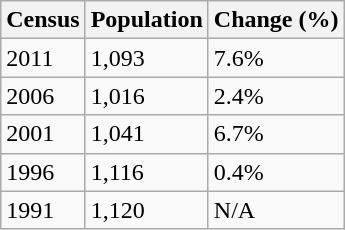<table class="wikitable">
<tr>
<th>Census</th>
<th>Population</th>
<th>Change (%)</th>
</tr>
<tr>
<td>2011</td>
<td>1,093</td>
<td> 7.6%</td>
</tr>
<tr>
<td>2006</td>
<td>1,016</td>
<td> 2.4%</td>
</tr>
<tr>
<td>2001</td>
<td>1,041</td>
<td> 6.7%</td>
</tr>
<tr>
<td>1996</td>
<td>1,116</td>
<td> 0.4%</td>
</tr>
<tr>
<td>1991</td>
<td>1,120</td>
<td>N/A</td>
</tr>
</table>
